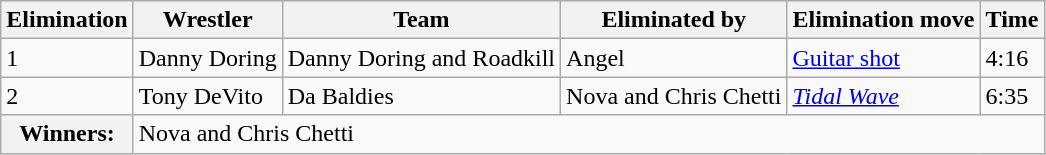<table class="wikitable">
<tr>
<th>Elimination</th>
<th>Wrestler</th>
<th>Team</th>
<th>Eliminated by</th>
<th>Elimination move</th>
<th>Time</th>
</tr>
<tr>
<td>1</td>
<td>Danny Doring</td>
<td>Danny Doring and Roadkill</td>
<td>Angel</td>
<td><a href='#'>Guitar shot</a></td>
<td>4:16</td>
</tr>
<tr>
<td>2</td>
<td>Tony DeVito</td>
<td>Da Baldies</td>
<td>Nova and Chris Chetti</td>
<td><em><a href='#'>Tidal Wave</a></em></td>
<td>6:35</td>
</tr>
<tr>
<th>Winners:</th>
<td colspan="5">Nova and Chris Chetti</td>
</tr>
</table>
